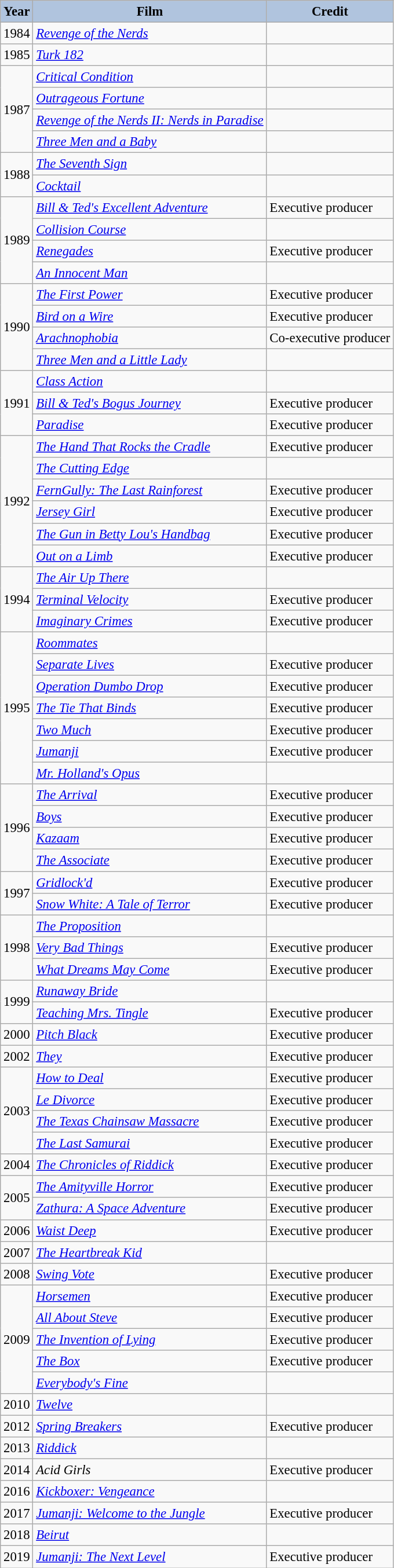<table class="wikitable" style="font-size:95%;">
<tr>
<th style="background:#B0C4DE;">Year</th>
<th style="background:#B0C4DE;">Film</th>
<th style="background:#B0C4DE;">Credit</th>
</tr>
<tr>
<td>1984</td>
<td><em><a href='#'>Revenge of the Nerds</a></em></td>
<td></td>
</tr>
<tr>
<td>1985</td>
<td><em><a href='#'>Turk 182</a></em></td>
<td></td>
</tr>
<tr>
<td rowspan=4>1987</td>
<td><em><a href='#'>Critical Condition</a></em></td>
<td></td>
</tr>
<tr>
<td><em><a href='#'>Outrageous Fortune</a></em></td>
<td></td>
</tr>
<tr>
<td><em><a href='#'>Revenge of the Nerds II: Nerds in Paradise</a></em></td>
<td></td>
</tr>
<tr>
<td><em><a href='#'>Three Men and a Baby</a></em></td>
<td></td>
</tr>
<tr>
<td rowspan=2>1988</td>
<td><em><a href='#'>The Seventh Sign</a></em></td>
<td></td>
</tr>
<tr>
<td><em><a href='#'>Cocktail</a></em></td>
<td></td>
</tr>
<tr>
<td rowspan=4>1989</td>
<td><em><a href='#'>Bill & Ted's Excellent Adventure</a></em></td>
<td>Executive producer</td>
</tr>
<tr>
<td><em><a href='#'>Collision Course</a></em></td>
<td></td>
</tr>
<tr>
<td><em><a href='#'>Renegades</a></em></td>
<td>Executive producer</td>
</tr>
<tr>
<td><em><a href='#'>An Innocent Man</a></em></td>
<td></td>
</tr>
<tr>
<td rowspan=4>1990</td>
<td><em><a href='#'>The First Power</a></em></td>
<td>Executive producer</td>
</tr>
<tr>
<td><em><a href='#'>Bird on a Wire</a></em></td>
<td>Executive producer</td>
</tr>
<tr>
<td><em><a href='#'>Arachnophobia</a></em></td>
<td>Co-executive producer</td>
</tr>
<tr>
<td><em><a href='#'>Three Men and a Little Lady</a></em></td>
<td></td>
</tr>
<tr>
<td rowspan=3>1991</td>
<td><em><a href='#'>Class Action</a></em></td>
<td></td>
</tr>
<tr>
<td><em><a href='#'>Bill & Ted's Bogus Journey</a></em></td>
<td>Executive producer</td>
</tr>
<tr>
<td><em><a href='#'>Paradise</a></em></td>
<td>Executive producer</td>
</tr>
<tr>
<td rowspan=6>1992</td>
<td><em><a href='#'>The Hand That Rocks the Cradle</a></em></td>
<td>Executive producer</td>
</tr>
<tr>
<td><em><a href='#'>The Cutting Edge</a></em></td>
<td></td>
</tr>
<tr>
<td><em><a href='#'>FernGully: The Last Rainforest</a></em></td>
<td>Executive producer</td>
</tr>
<tr>
<td><em><a href='#'>Jersey Girl</a></em></td>
<td>Executive producer</td>
</tr>
<tr>
<td><em><a href='#'>The Gun in Betty Lou's Handbag</a></em></td>
<td>Executive producer</td>
</tr>
<tr>
<td><em><a href='#'>Out on a Limb</a></em></td>
<td>Executive producer</td>
</tr>
<tr>
<td rowspan=3>1994</td>
<td><em><a href='#'>The Air Up There</a></em></td>
<td></td>
</tr>
<tr>
<td><em><a href='#'>Terminal Velocity</a></em></td>
<td>Executive producer</td>
</tr>
<tr>
<td><em><a href='#'>Imaginary Crimes</a></em></td>
<td>Executive producer</td>
</tr>
<tr>
<td rowspan=7>1995</td>
<td><em><a href='#'>Roommates</a></em></td>
<td></td>
</tr>
<tr>
<td><em><a href='#'>Separate Lives</a></em></td>
<td>Executive producer</td>
</tr>
<tr>
<td><em><a href='#'>Operation Dumbo Drop</a></em></td>
<td>Executive producer</td>
</tr>
<tr>
<td><em><a href='#'>The Tie That Binds</a></em></td>
<td>Executive producer</td>
</tr>
<tr>
<td><em><a href='#'>Two Much</a></em></td>
<td>Executive producer</td>
</tr>
<tr>
<td><em><a href='#'>Jumanji</a></em></td>
<td>Executive producer</td>
</tr>
<tr>
<td><em><a href='#'>Mr. Holland's Opus</a></em></td>
<td></td>
</tr>
<tr>
<td rowspan=4>1996</td>
<td><em><a href='#'>The Arrival</a></em></td>
<td>Executive producer</td>
</tr>
<tr>
<td><em><a href='#'>Boys</a></em></td>
<td>Executive producer</td>
</tr>
<tr>
<td><em><a href='#'>Kazaam</a></em></td>
<td>Executive producer</td>
</tr>
<tr>
<td><em><a href='#'>The Associate</a></em></td>
<td>Executive producer</td>
</tr>
<tr>
<td rowspan=2>1997</td>
<td><em><a href='#'>Gridlock'd</a></em></td>
<td>Executive producer</td>
</tr>
<tr>
<td><em><a href='#'>Snow White: A Tale of Terror</a></em></td>
<td>Executive producer</td>
</tr>
<tr>
<td rowspan=3>1998</td>
<td><em><a href='#'>The Proposition</a></em></td>
<td></td>
</tr>
<tr>
<td><em><a href='#'>Very Bad Things</a></em></td>
<td>Executive producer</td>
</tr>
<tr>
<td><em><a href='#'>What Dreams May Come</a></em></td>
<td>Executive producer</td>
</tr>
<tr>
<td rowspan=2>1999</td>
<td><em><a href='#'>Runaway Bride</a></em></td>
<td></td>
</tr>
<tr>
<td><em><a href='#'>Teaching Mrs. Tingle</a></em></td>
<td>Executive producer</td>
</tr>
<tr>
<td>2000</td>
<td><em><a href='#'>Pitch Black</a></em></td>
<td>Executive producer</td>
</tr>
<tr>
<td>2002</td>
<td><em><a href='#'>They</a></em></td>
<td>Executive producer</td>
</tr>
<tr>
<td rowspan=4>2003</td>
<td><em><a href='#'>How to Deal</a></em></td>
<td>Executive producer</td>
</tr>
<tr>
<td><em><a href='#'>Le Divorce</a></em></td>
<td>Executive producer</td>
</tr>
<tr>
<td><em><a href='#'>The Texas Chainsaw Massacre</a></em></td>
<td>Executive producer</td>
</tr>
<tr>
<td><em><a href='#'>The Last Samurai</a></em></td>
<td>Executive producer</td>
</tr>
<tr>
<td>2004</td>
<td><em><a href='#'>The Chronicles of Riddick</a></em></td>
<td>Executive producer</td>
</tr>
<tr>
<td rowspan=2>2005</td>
<td><em><a href='#'>The Amityville Horror</a></em></td>
<td>Executive producer</td>
</tr>
<tr>
<td><em><a href='#'>Zathura: A Space Adventure</a></em></td>
<td>Executive producer</td>
</tr>
<tr>
<td>2006</td>
<td><em><a href='#'>Waist Deep</a></em></td>
<td>Executive producer</td>
</tr>
<tr>
<td>2007</td>
<td><em><a href='#'>The Heartbreak Kid</a></em></td>
<td></td>
</tr>
<tr>
<td>2008</td>
<td><em><a href='#'>Swing Vote</a></em></td>
<td>Executive producer</td>
</tr>
<tr>
<td rowspan=5>2009</td>
<td><em><a href='#'>Horsemen</a></em></td>
<td>Executive producer</td>
</tr>
<tr>
<td><em><a href='#'>All About Steve</a></em></td>
<td>Executive producer</td>
</tr>
<tr>
<td><em><a href='#'>The Invention of Lying</a></em></td>
<td>Executive producer</td>
</tr>
<tr>
<td><em><a href='#'>The Box</a></em></td>
<td>Executive producer</td>
</tr>
<tr>
<td><em><a href='#'>Everybody's Fine</a></em></td>
<td></td>
</tr>
<tr>
<td>2010</td>
<td><em><a href='#'>Twelve</a></em></td>
<td></td>
</tr>
<tr>
<td>2012</td>
<td><em><a href='#'>Spring Breakers</a></em></td>
<td>Executive producer</td>
</tr>
<tr>
<td>2013</td>
<td><em><a href='#'>Riddick</a></em></td>
<td></td>
</tr>
<tr>
<td>2014</td>
<td><em>Acid Girls</em></td>
<td>Executive producer</td>
</tr>
<tr>
<td>2016</td>
<td><em><a href='#'>Kickboxer: Vengeance</a></em></td>
<td></td>
</tr>
<tr>
<td>2017</td>
<td><em><a href='#'>Jumanji: Welcome to the Jungle</a></em></td>
<td>Executive producer</td>
</tr>
<tr>
<td>2018</td>
<td><em><a href='#'>Beirut</a></em></td>
<td></td>
</tr>
<tr>
<td>2019</td>
<td><em><a href='#'>Jumanji: The Next Level</a></em></td>
<td>Executive producer</td>
</tr>
</table>
